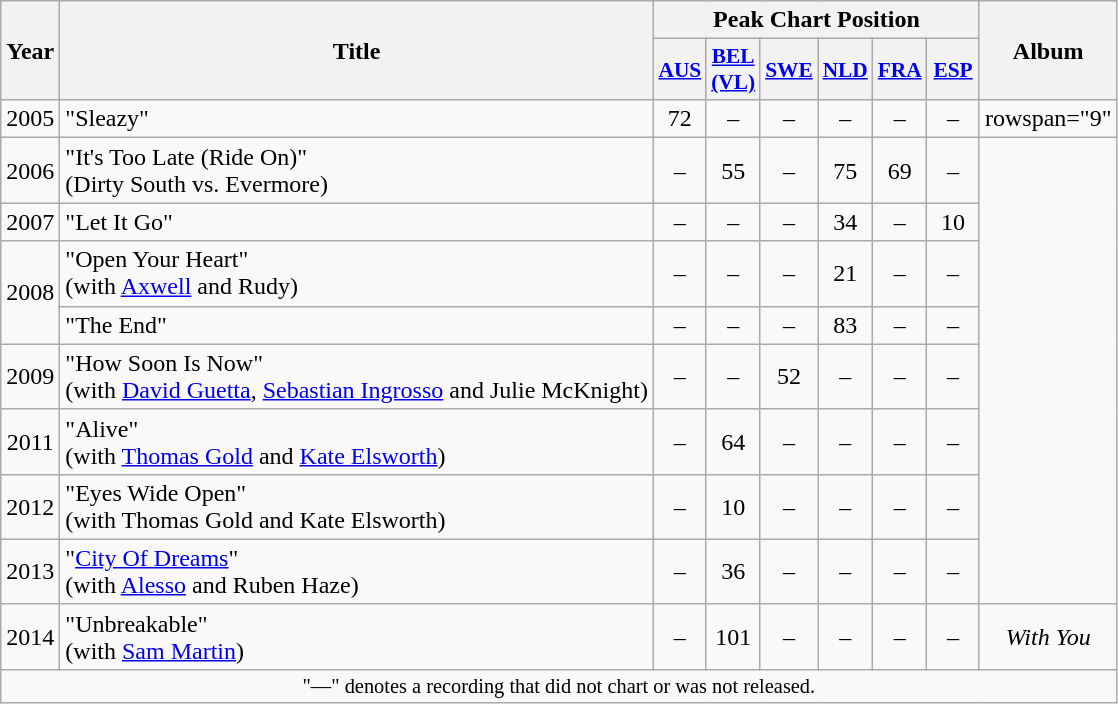<table class="wikitable" style="text-align:center;">
<tr>
<th scope="col" rowspan="2">Year</th>
<th scope="col" rowspan="2">Title</th>
<th scope="col" colspan="6">Peak Chart Position</th>
<th scope="col" rowspan="2">Album</th>
</tr>
<tr>
<th scope="col" style="width:2em;font-size:89%;"><a href='#'>AUS</a><br></th>
<th scope="col" style="width:2em;font-size:89%;"><a href='#'>BEL (VL)</a></th>
<th scope="col" style="width:2em;font-size:89%;"><a href='#'>SWE</a></th>
<th scope="col" style="width:2em;font-size:89%;"><a href='#'>NLD</a></th>
<th scope="col" style="width:2em;font-size:89%;"><a href='#'>FRA</a></th>
<th scope="col" style="width:2em;font-size:89%;"><a href='#'>ESP</a></th>
</tr>
<tr>
<td>2005</td>
<td style="text-align:left;">"Sleazy"</td>
<td>72</td>
<td>–</td>
<td>–</td>
<td>–</td>
<td>–</td>
<td>–</td>
<td>rowspan="9" </td>
</tr>
<tr>
<td>2006</td>
<td style="text-align:left;">"It's Too Late (Ride On)" <br>(Dirty South vs. Evermore)<br></td>
<td>–</td>
<td>55</td>
<td>–</td>
<td>75</td>
<td>69</td>
<td>–</td>
</tr>
<tr>
<td>2007</td>
<td style="text-align:left;">"Let It Go"</td>
<td>–</td>
<td>–</td>
<td>–</td>
<td>34</td>
<td>–</td>
<td>10</td>
</tr>
<tr>
<td rowspan="2">2008</td>
<td style="text-align:left;">"Open Your Heart" <br>(with <a href='#'>Axwell</a> and Rudy)</td>
<td>–</td>
<td>–</td>
<td>–</td>
<td>21</td>
<td>–</td>
<td>–</td>
</tr>
<tr>
<td style="text-align:left;">"The End"</td>
<td>–</td>
<td>–</td>
<td>–</td>
<td>83</td>
<td>–</td>
<td>–</td>
</tr>
<tr>
<td>2009</td>
<td style="text-align:left;">"How Soon Is Now" <br>(with <a href='#'>David Guetta</a>, <a href='#'>Sebastian Ingrosso</a> and Julie McKnight)<br></td>
<td>–</td>
<td>–</td>
<td>52</td>
<td>–</td>
<td>–</td>
<td>–</td>
</tr>
<tr>
<td>2011</td>
<td style="text-align:left;">"Alive" <br>(with <a href='#'>Thomas Gold</a> and <a href='#'>Kate Elsworth</a>)<br></td>
<td>–</td>
<td>64</td>
<td>–</td>
<td>–</td>
<td>–</td>
<td>–</td>
</tr>
<tr>
<td>2012</td>
<td style="text-align:left;">"Eyes Wide Open" <br>(with Thomas Gold and Kate Elsworth)<br></td>
<td>–</td>
<td>10</td>
<td>–</td>
<td>–</td>
<td>–</td>
<td>–</td>
</tr>
<tr>
<td>2013</td>
<td style="text-align:left;">"<a href='#'>City Of Dreams</a>" <br>(with <a href='#'>Alesso</a> and Ruben Haze)<br></td>
<td>–</td>
<td>36</td>
<td>–</td>
<td>–</td>
<td>–</td>
<td>–</td>
</tr>
<tr>
<td>2014</td>
<td style="text-align:left;">"Unbreakable" <br>(with <a href='#'>Sam Martin</a>)<br></td>
<td>–</td>
<td>101</td>
<td>–</td>
<td>–</td>
<td>–</td>
<td>–</td>
<td><em>With You</em></td>
</tr>
<tr>
<td colspan=9 style="font-size:85%">"—" denotes a recording that did not chart or was not released.</td>
</tr>
</table>
